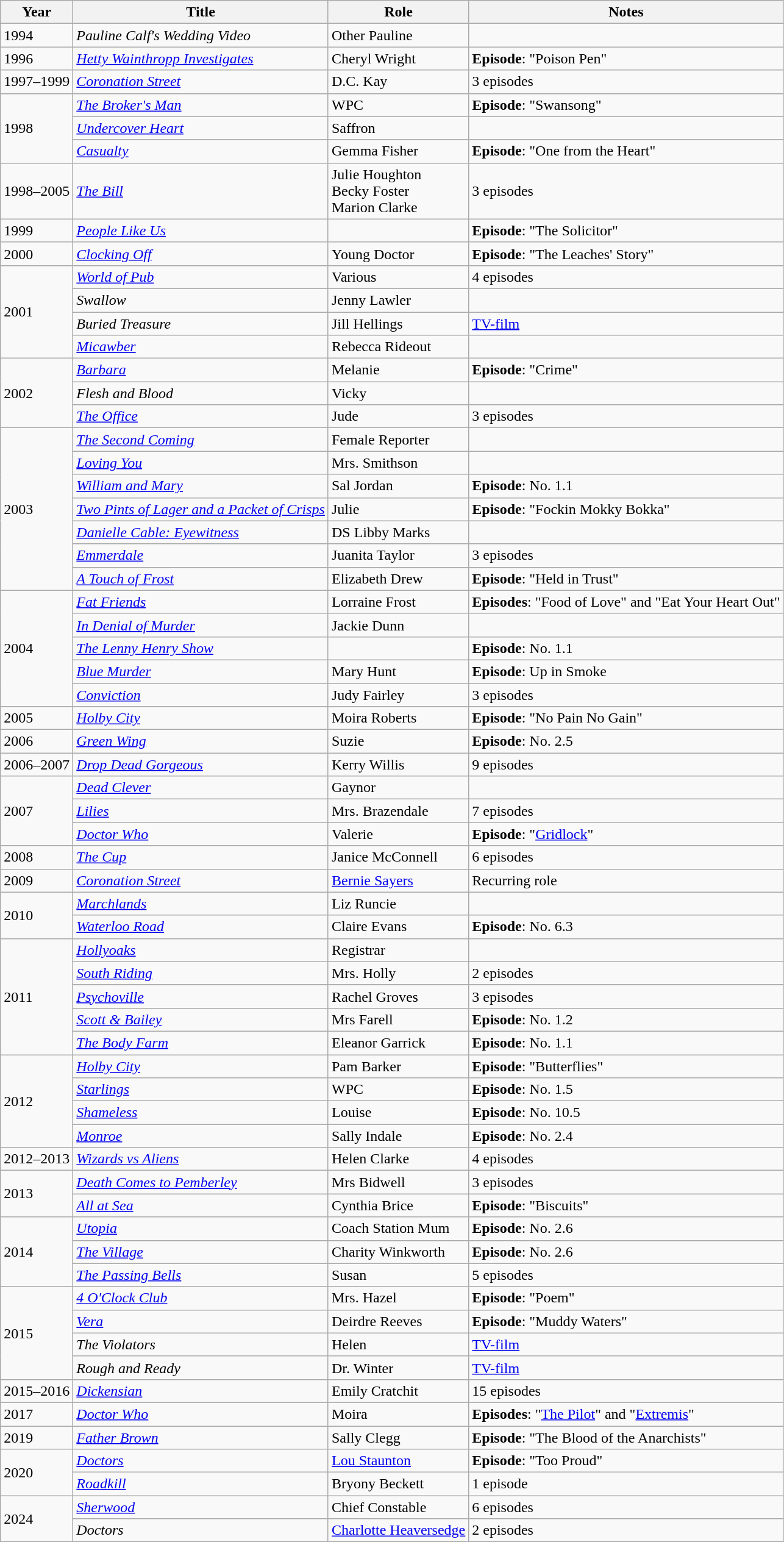<table class="wikitable sortable">
<tr>
<th>Year</th>
<th>Title</th>
<th>Role</th>
<th class="unsortable">Notes</th>
</tr>
<tr>
<td>1994</td>
<td><em>Pauline Calf's Wedding Video</em></td>
<td>Other Pauline</td>
<td></td>
</tr>
<tr>
<td>1996</td>
<td><em><a href='#'>Hetty Wainthropp Investigates</a></em></td>
<td>Cheryl Wright</td>
<td><strong>Episode</strong>: "Poison Pen"</td>
</tr>
<tr>
<td>1997–1999</td>
<td><em><a href='#'>Coronation Street</a></em></td>
<td>D.C. Kay</td>
<td>3 episodes</td>
</tr>
<tr>
<td rowspan="3">1998</td>
<td><em><a href='#'>The Broker's Man</a></em></td>
<td>WPC</td>
<td><strong>Episode</strong>: "Swansong"</td>
</tr>
<tr>
<td><em><a href='#'>Undercover Heart</a></em></td>
<td>Saffron</td>
<td></td>
</tr>
<tr>
<td><em><a href='#'>Casualty</a></em></td>
<td>Gemma Fisher</td>
<td><strong>Episode</strong>: "One from the Heart"</td>
</tr>
<tr>
<td>1998–2005</td>
<td><em><a href='#'>The Bill</a></em></td>
<td>Julie Houghton <br> Becky Foster <br> Marion Clarke</td>
<td>3 episodes</td>
</tr>
<tr>
<td>1999</td>
<td><em><a href='#'>People Like Us</a></em></td>
<td></td>
<td><strong>Episode</strong>: "The Solicitor"</td>
</tr>
<tr>
<td>2000</td>
<td><em><a href='#'>Clocking Off</a></em></td>
<td>Young Doctor</td>
<td><strong>Episode</strong>: "The Leaches' Story"</td>
</tr>
<tr>
<td rowspan="4">2001</td>
<td><em><a href='#'>World of Pub</a></em></td>
<td>Various</td>
<td>4 episodes</td>
</tr>
<tr>
<td><em>Swallow</em></td>
<td>Jenny Lawler</td>
<td></td>
</tr>
<tr>
<td><em>Buried Treasure</em></td>
<td>Jill Hellings</td>
<td><a href='#'>TV-film</a></td>
</tr>
<tr>
<td><em><a href='#'>Micawber</a></em></td>
<td>Rebecca Rideout</td>
<td></td>
</tr>
<tr>
<td rowspan="3">2002</td>
<td><em><a href='#'>Barbara</a></em></td>
<td>Melanie</td>
<td><strong>Episode</strong>: "Crime"</td>
</tr>
<tr>
<td><em>Flesh and Blood</em></td>
<td>Vicky</td>
<td></td>
</tr>
<tr>
<td><em><a href='#'>The Office</a></em></td>
<td>Jude</td>
<td>3 episodes</td>
</tr>
<tr>
<td rowspan="7">2003</td>
<td><em><a href='#'>The Second Coming</a></em></td>
<td>Female Reporter</td>
<td></td>
</tr>
<tr>
<td><em><a href='#'>Loving You</a></em></td>
<td>Mrs. Smithson</td>
<td></td>
</tr>
<tr>
<td><em><a href='#'>William and Mary</a></em></td>
<td>Sal Jordan</td>
<td><strong>Episode</strong>: No. 1.1</td>
</tr>
<tr>
<td><em><a href='#'>Two Pints of Lager and a Packet of Crisps</a></em></td>
<td>Julie</td>
<td><strong>Episode</strong>: "Fockin Mokky Bokka"</td>
</tr>
<tr>
<td><em><a href='#'>Danielle Cable: Eyewitness</a></em></td>
<td>DS Libby Marks</td>
<td></td>
</tr>
<tr>
<td><em><a href='#'>Emmerdale</a></em></td>
<td>Juanita Taylor</td>
<td>3 episodes</td>
</tr>
<tr>
<td><em><a href='#'>A Touch of Frost</a></em></td>
<td>Elizabeth Drew</td>
<td><strong>Episode</strong>: "Held in Trust"</td>
</tr>
<tr>
<td rowspan="5">2004</td>
<td><em><a href='#'>Fat Friends</a></em></td>
<td>Lorraine Frost</td>
<td><strong>Episodes</strong>: "Food of Love" and "Eat Your Heart Out"</td>
</tr>
<tr>
<td><em><a href='#'>In Denial of Murder</a></em></td>
<td>Jackie Dunn</td>
<td></td>
</tr>
<tr>
<td><em><a href='#'>The Lenny Henry Show</a></em></td>
<td></td>
<td><strong>Episode</strong>: No. 1.1</td>
</tr>
<tr>
<td><em><a href='#'>Blue Murder</a></em></td>
<td>Mary Hunt</td>
<td><strong>Episode</strong>: Up in Smoke</td>
</tr>
<tr>
<td><em><a href='#'>Conviction</a></em></td>
<td>Judy Fairley</td>
<td>3 episodes</td>
</tr>
<tr>
<td>2005</td>
<td><em><a href='#'>Holby City</a></em></td>
<td>Moira Roberts</td>
<td><strong>Episode</strong>: "No Pain No Gain"</td>
</tr>
<tr>
<td>2006</td>
<td><em><a href='#'>Green Wing</a></em></td>
<td>Suzie</td>
<td><strong>Episode</strong>: No. 2.5</td>
</tr>
<tr>
<td>2006–2007</td>
<td><em><a href='#'>Drop Dead Gorgeous</a></em></td>
<td>Kerry Willis</td>
<td>9 episodes</td>
</tr>
<tr>
<td rowspan="3">2007</td>
<td><em><a href='#'>Dead Clever</a></em></td>
<td>Gaynor</td>
<td></td>
</tr>
<tr>
<td><em><a href='#'>Lilies</a></em></td>
<td>Mrs. Brazendale</td>
<td>7 episodes</td>
</tr>
<tr>
<td><em><a href='#'>Doctor Who</a></em></td>
<td>Valerie</td>
<td><strong>Episode</strong>: "<a href='#'>Gridlock</a>"</td>
</tr>
<tr>
<td>2008</td>
<td><em><a href='#'>The Cup</a></em></td>
<td>Janice McConnell</td>
<td>6 episodes</td>
</tr>
<tr>
<td>2009</td>
<td><em><a href='#'>Coronation Street</a></em></td>
<td><a href='#'>Bernie Sayers</a></td>
<td>Recurring role</td>
</tr>
<tr>
<td rowspan="2">2010</td>
<td><em><a href='#'>Marchlands</a></em></td>
<td>Liz Runcie</td>
<td></td>
</tr>
<tr>
<td><em><a href='#'>Waterloo Road</a></em></td>
<td>Claire Evans</td>
<td><strong>Episode</strong>: No. 6.3</td>
</tr>
<tr>
<td rowspan="5">2011</td>
<td><em><a href='#'>Hollyoaks</a></em></td>
<td>Registrar</td>
<td></td>
</tr>
<tr>
<td><em><a href='#'>South Riding</a></em></td>
<td>Mrs. Holly</td>
<td>2 episodes</td>
</tr>
<tr>
<td><em><a href='#'>Psychoville</a></em></td>
<td>Rachel Groves</td>
<td>3 episodes</td>
</tr>
<tr>
<td><em><a href='#'>Scott & Bailey</a></em></td>
<td>Mrs Farell</td>
<td><strong>Episode</strong>: No. 1.2</td>
</tr>
<tr>
<td><em><a href='#'>The Body Farm</a></em></td>
<td>Eleanor Garrick</td>
<td><strong>Episode</strong>: No. 1.1</td>
</tr>
<tr>
<td rowspan="4">2012</td>
<td><em><a href='#'>Holby City</a></em></td>
<td>Pam Barker</td>
<td><strong>Episode</strong>: "Butterflies"</td>
</tr>
<tr>
<td><em><a href='#'>Starlings</a></em></td>
<td>WPC</td>
<td><strong>Episode</strong>: No. 1.5</td>
</tr>
<tr>
<td><em><a href='#'>Shameless</a></em></td>
<td>Louise</td>
<td><strong>Episode</strong>: No. 10.5</td>
</tr>
<tr>
<td><em><a href='#'>Monroe</a></em></td>
<td>Sally Indale</td>
<td><strong>Episode</strong>: No. 2.4</td>
</tr>
<tr>
<td>2012–2013</td>
<td><em><a href='#'>Wizards vs Aliens</a></em></td>
<td>Helen Clarke</td>
<td>4 episodes</td>
</tr>
<tr>
<td rowspan="2">2013</td>
<td><em><a href='#'>Death Comes to Pemberley</a></em></td>
<td>Mrs Bidwell</td>
<td>3 episodes</td>
</tr>
<tr>
<td><em><a href='#'>All at Sea</a></em></td>
<td>Cynthia Brice</td>
<td><strong>Episode</strong>: "Biscuits"</td>
</tr>
<tr>
<td rowspan="3">2014</td>
<td><em><a href='#'>Utopia</a></em></td>
<td>Coach Station Mum</td>
<td><strong>Episode</strong>: No. 2.6</td>
</tr>
<tr>
<td><em><a href='#'>The Village</a></em></td>
<td>Charity Winkworth</td>
<td><strong>Episode</strong>: No. 2.6</td>
</tr>
<tr>
<td><em><a href='#'>The Passing Bells</a></em></td>
<td>Susan</td>
<td>5 episodes</td>
</tr>
<tr>
<td rowspan="4">2015</td>
<td><em><a href='#'>4 O'Clock Club</a></em></td>
<td>Mrs. Hazel</td>
<td><strong>Episode</strong>: "Poem"</td>
</tr>
<tr>
<td><em><a href='#'>Vera</a></em></td>
<td>Deirdre Reeves</td>
<td><strong>Episode</strong>: "Muddy Waters"</td>
</tr>
<tr>
<td><em>The Violators</em></td>
<td>Helen</td>
<td><a href='#'>TV-film</a></td>
</tr>
<tr>
<td><em>Rough and Ready</em></td>
<td>Dr. Winter</td>
<td><a href='#'>TV-film</a></td>
</tr>
<tr>
<td>2015–2016</td>
<td><em><a href='#'>Dickensian</a></em></td>
<td>Emily Cratchit</td>
<td>15 episodes</td>
</tr>
<tr>
<td>2017</td>
<td><em><a href='#'>Doctor Who</a></em></td>
<td>Moira</td>
<td><strong>Episodes</strong>: "<a href='#'>The Pilot</a>" and "<a href='#'>Extremis</a>"</td>
</tr>
<tr>
<td>2019</td>
<td><em><a href='#'>Father Brown</a></em></td>
<td>Sally Clegg</td>
<td><strong>Episode</strong>: "The Blood of the Anarchists"</td>
</tr>
<tr>
<td rowspan="2">2020</td>
<td><em><a href='#'>Doctors</a></em></td>
<td><a href='#'>Lou Staunton</a></td>
<td><strong>Episode</strong>: "Too Proud"</td>
</tr>
<tr>
<td><em><a href='#'>Roadkill</a></em></td>
<td>Bryony Beckett</td>
<td>1 episode</td>
</tr>
<tr>
<td rowspan="2">2024</td>
<td><em><a href='#'>Sherwood</a></em></td>
<td>Chief Constable</td>
<td>6 episodes</td>
</tr>
<tr>
<td><em>Doctors</em></td>
<td><a href='#'>Charlotte Heaversedge</a></td>
<td>2 episodes</td>
</tr>
</table>
